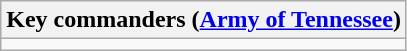<table class="wikitable">
<tr>
<th bgcolor="#c0c0c0"><strong>Key commanders</strong> (<a href='#'>Army of Tennessee</a>)</th>
</tr>
<tr>
<td></td>
</tr>
</table>
